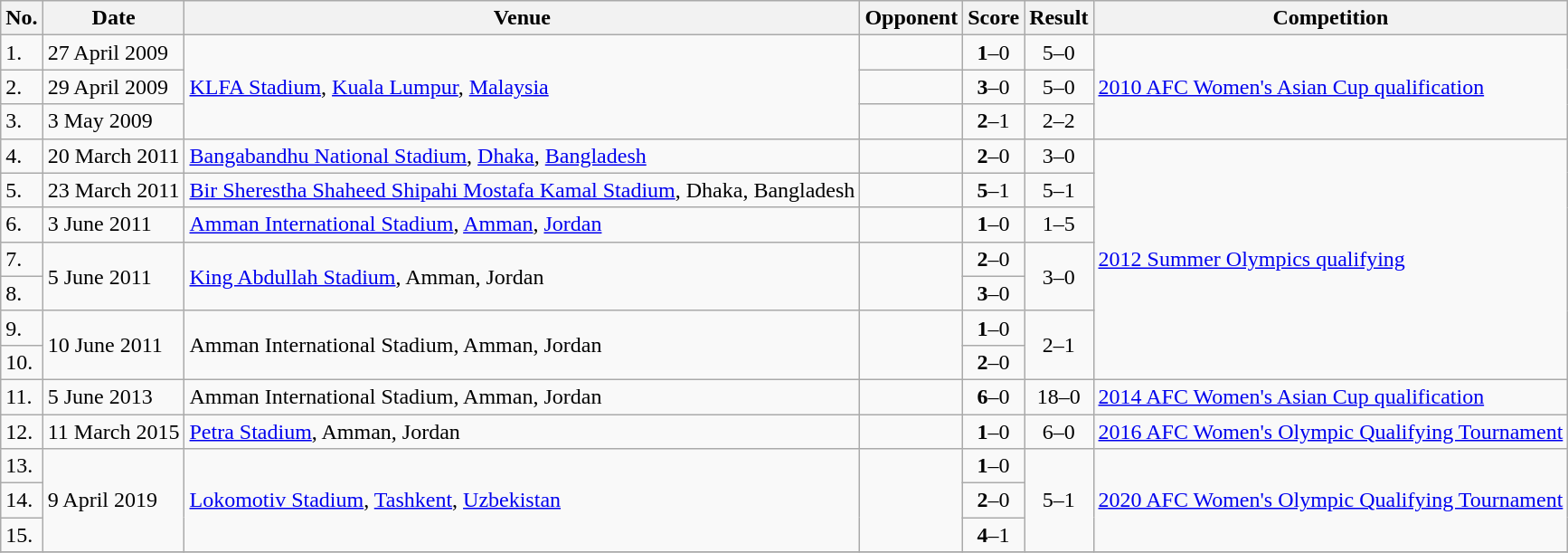<table class="wikitable">
<tr>
<th>No.</th>
<th>Date</th>
<th>Venue</th>
<th>Opponent</th>
<th>Score</th>
<th>Result</th>
<th>Competition</th>
</tr>
<tr>
<td>1.</td>
<td>27 April 2009</td>
<td rowspan=3><a href='#'>KLFA Stadium</a>, <a href='#'>Kuala Lumpur</a>, <a href='#'>Malaysia</a></td>
<td></td>
<td align=center><strong>1</strong>–0</td>
<td align=center>5–0</td>
<td rowspan=3><a href='#'>2010 AFC Women's Asian Cup qualification</a></td>
</tr>
<tr>
<td>2.</td>
<td>29 April 2009</td>
<td></td>
<td align=center><strong>3</strong>–0</td>
<td align=center>5–0</td>
</tr>
<tr>
<td>3.</td>
<td>3 May 2009</td>
<td></td>
<td align=center><strong>2</strong>–1</td>
<td align=center>2–2</td>
</tr>
<tr>
<td>4.</td>
<td>20 March 2011</td>
<td><a href='#'>Bangabandhu National Stadium</a>, <a href='#'>Dhaka</a>, <a href='#'>Bangladesh</a></td>
<td></td>
<td align=center><strong>2</strong>–0</td>
<td align=center>3–0</td>
<td rowspan=7><a href='#'>2012 Summer Olympics qualifying</a></td>
</tr>
<tr>
<td>5.</td>
<td>23 March 2011</td>
<td><a href='#'>Bir Sherestha Shaheed Shipahi Mostafa Kamal Stadium</a>, Dhaka, Bangladesh</td>
<td></td>
<td align=center><strong>5</strong>–1</td>
<td align=center>5–1</td>
</tr>
<tr>
<td>6.</td>
<td>3 June 2011</td>
<td><a href='#'>Amman International Stadium</a>, <a href='#'>Amman</a>, <a href='#'>Jordan</a></td>
<td></td>
<td align=center><strong>1</strong>–0</td>
<td align=center>1–5</td>
</tr>
<tr>
<td>7.</td>
<td rowspan=2>5 June 2011</td>
<td rowspan=2><a href='#'>King Abdullah Stadium</a>, Amman, Jordan</td>
<td rowspan=2></td>
<td align=center><strong>2</strong>–0</td>
<td rowspan=2 align=center>3–0</td>
</tr>
<tr>
<td>8.</td>
<td align=center><strong>3</strong>–0</td>
</tr>
<tr>
<td>9.</td>
<td rowspan=2>10 June 2011</td>
<td rowspan=2>Amman International Stadium, Amman, Jordan</td>
<td rowspan=2></td>
<td align=center><strong>1</strong>–0</td>
<td rowspan=2 align=center>2–1</td>
</tr>
<tr>
<td>10.</td>
<td align=center><strong>2</strong>–0</td>
</tr>
<tr>
<td>11.</td>
<td>5 June 2013</td>
<td>Amman International Stadium, Amman, Jordan</td>
<td></td>
<td align=center><strong>6</strong>–0</td>
<td align=center>18–0</td>
<td><a href='#'>2014 AFC Women's Asian Cup qualification</a></td>
</tr>
<tr>
<td>12.</td>
<td>11 March 2015</td>
<td><a href='#'>Petra Stadium</a>, Amman, Jordan</td>
<td></td>
<td align=center><strong>1</strong>–0</td>
<td align=center>6–0</td>
<td><a href='#'>2016 AFC Women's Olympic Qualifying Tournament</a></td>
</tr>
<tr>
<td>13.</td>
<td rowspan=3>9 April 2019</td>
<td rowspan=3><a href='#'>Lokomotiv Stadium</a>, <a href='#'>Tashkent</a>, <a href='#'>Uzbekistan</a></td>
<td rowspan=3></td>
<td align=center><strong>1</strong>–0</td>
<td rowspan=3 align=center>5–1</td>
<td rowspan=3><a href='#'>2020 AFC Women's Olympic Qualifying Tournament</a></td>
</tr>
<tr>
<td>14.</td>
<td align=center><strong>2</strong>–0</td>
</tr>
<tr>
<td>15.</td>
<td align=center><strong>4</strong>–1</td>
</tr>
<tr>
</tr>
</table>
